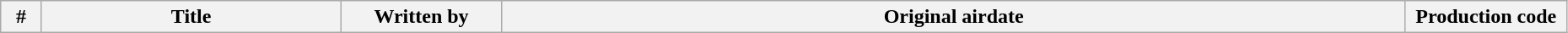<table class="wikitable plainrowheaders" style="width:98%;">
<tr>
<th width=25>#</th>
<th>Title</th>
<th width="120">Written by</th>
<th>Original airdate</th>
<th width="120">Production code<br>








</th>
</tr>
</table>
